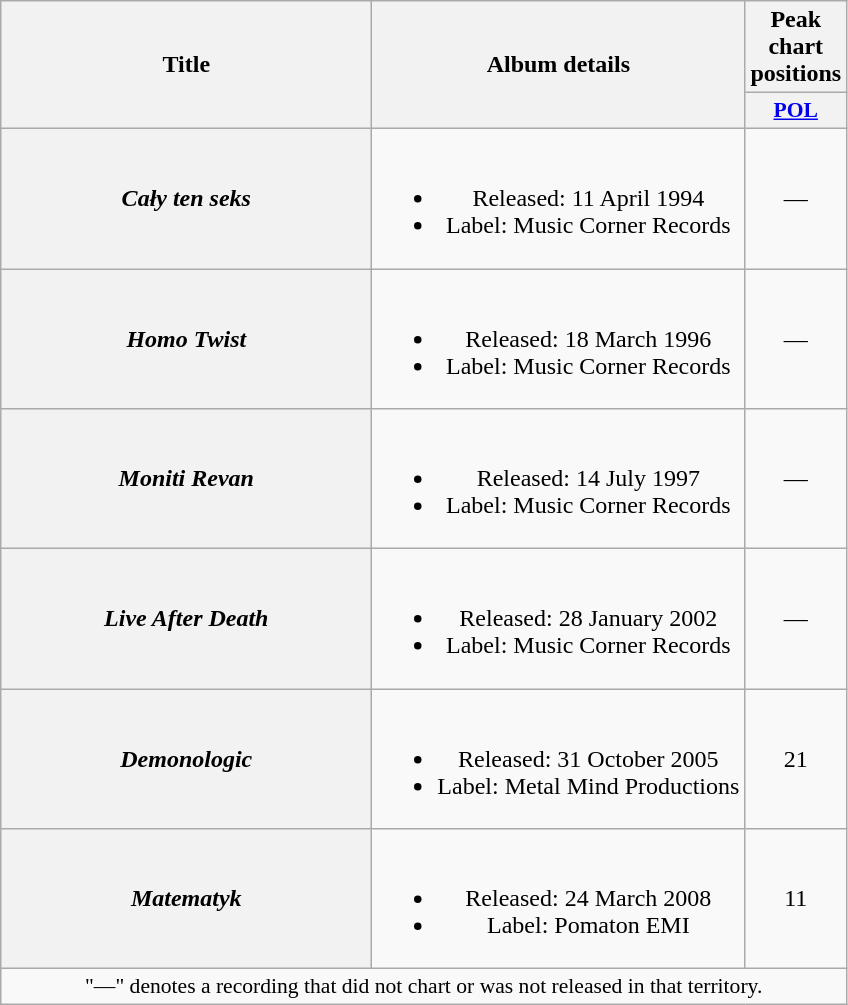<table class="wikitable plainrowheaders" style="text-align:center;">
<tr>
<th scope="col" rowspan="2" style="width:15em;">Title</th>
<th scope="col" rowspan="2">Album details</th>
<th scope="col" colspan="1">Peak chart positions</th>
</tr>
<tr>
<th scope="col" style="width:3em;font-size:90%;"><a href='#'>POL</a><br></th>
</tr>
<tr>
<th scope="row"><em>Cały ten seks</em></th>
<td><br><ul><li>Released: 11 April 1994</li><li>Label: Music Corner Records</li></ul></td>
<td>—</td>
</tr>
<tr>
<th scope="row"><em>Homo Twist</em></th>
<td><br><ul><li>Released: 18 March 1996</li><li>Label: Music Corner Records</li></ul></td>
<td>—</td>
</tr>
<tr>
<th scope="row"><em>Moniti Revan</em></th>
<td><br><ul><li>Released: 14 July 1997</li><li>Label: Music Corner Records</li></ul></td>
<td>—</td>
</tr>
<tr>
<th scope="row"><em>Live After Death</em></th>
<td><br><ul><li>Released: 28 January 2002</li><li>Label: Music Corner Records</li></ul></td>
<td>—</td>
</tr>
<tr>
<th scope="row"><em>Demonologic</em></th>
<td><br><ul><li>Released: 31 October 2005</li><li>Label: Metal Mind Productions</li></ul></td>
<td>21</td>
</tr>
<tr>
<th scope="row"><em>Matematyk</em></th>
<td><br><ul><li>Released: 24 March 2008</li><li>Label: Pomaton EMI</li></ul></td>
<td>11</td>
</tr>
<tr>
<td colspan="10" style="font-size:90%">"—" denotes a recording that did not chart or was not released in that territory.</td>
</tr>
</table>
